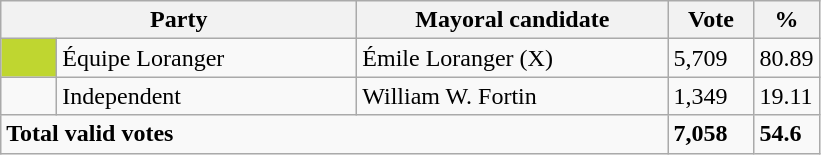<table class="wikitable">
<tr>
<th bgcolor="#DDDDFF" width="230px" colspan="2">Party</th>
<th bgcolor="#DDDDFF" width="200px">Mayoral candidate</th>
<th bgcolor="#DDDDFF" width="50px">Vote</th>
<th bgcolor="#DDDDFF" width="30px">%</th>
</tr>
<tr>
<td bgcolor=#BFD630 width="30px"> </td>
<td>Équipe Loranger</td>
<td>Émile Loranger (X)</td>
<td>5,709</td>
<td>80.89</td>
</tr>
<tr>
<td> </td>
<td>Independent</td>
<td>William W. Fortin</td>
<td>1,349</td>
<td>19.11</td>
</tr>
<tr>
<td colspan="3"><strong>Total valid votes</strong></td>
<td><strong>7,058 </strong></td>
<td><strong>54.6</strong></td>
</tr>
</table>
